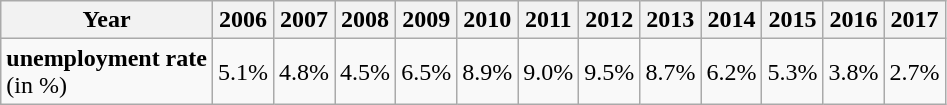<table class="wikitable">
<tr>
<th>Year</th>
<th>2006</th>
<th>2007</th>
<th>2008</th>
<th>2009</th>
<th>2010</th>
<th>2011</th>
<th>2012</th>
<th>2013</th>
<th>2014</th>
<th>2015</th>
<th>2016</th>
<th>2017</th>
</tr>
<tr>
<td><strong>unemployment rate</strong><br>(in %)</td>
<td>5.1%</td>
<td>4.8%</td>
<td>4.5%</td>
<td>6.5%</td>
<td>8.9%</td>
<td>9.0%</td>
<td>9.5%</td>
<td>8.7%</td>
<td>6.2%</td>
<td>5.3%</td>
<td>3.8%</td>
<td>2.7%</td>
</tr>
</table>
